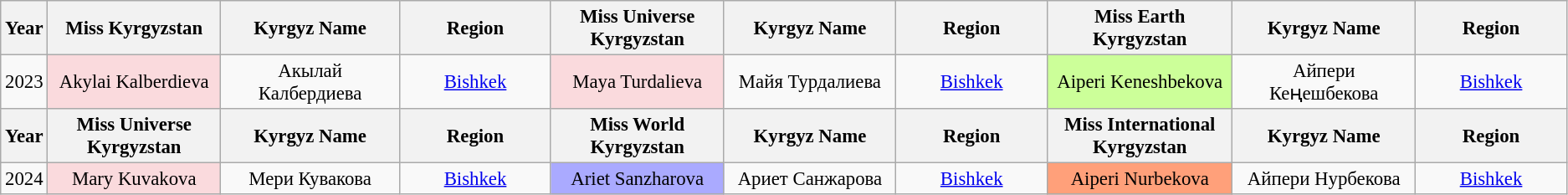<table class="wikitable sortable" style="font-size:95%; text-align:center;">
<tr>
<th !width="60">Year</th>
<th width="250">Miss Kyrgyzstan</th>
<th width="250">Kyrgyz Name</th>
<th width="250">Region</th>
<th width="250">Miss Universe Kyrgyzstan</th>
<th width="250">Kyrgyz Name</th>
<th width="250">Region</th>
<th width="250">Miss Earth Kyrgyzstan</th>
<th width="250">Kyrgyz Name</th>
<th width="250">Region</th>
</tr>
<tr>
<td>2023</td>
<td style="background:#fadadd;">Akylai Kalberdieva</td>
<td>Акылай Калбердиева</td>
<td><a href='#'>Bishkek</a></td>
<td style="background:#fadadd;">Maya Turdalieva</td>
<td>Майя Турдалиева</td>
<td><a href='#'>Bishkek</a></td>
<td style="background:#ccff99;">Aiperi Keneshbekova</td>
<td>Айпери Кеңешбекова</td>
<td><a href='#'>Bishkek</a></td>
</tr>
<tr>
<th !width="60">Year</th>
<th width="250">Miss Universe Kyrgyzstan</th>
<th width="250">Kyrgyz Name</th>
<th width="250">Region</th>
<th width="250">Miss World Kyrgyzstan</th>
<th width="250">Kyrgyz Name</th>
<th width="250">Region</th>
<th width="250">Miss International Kyrgyzstan</th>
<th width="250">Kyrgyz Name</th>
<th width="250">Region</th>
</tr>
<tr>
<td>2024</td>
<td style="background:#fadadd;">Mary Kuvakova</td>
<td>Мери Кувакова</td>
<td><a href='#'>Bishkek</a></td>
<td style="background:#AAAAFF;">Ariet Sanzharova</td>
<td>Ариет Санжарова</td>
<td><a href='#'>Bishkek</a></td>
<td style="background:#FFA07A;">Aiperi Nurbekova</td>
<td>Айпери Нурбекова</td>
<td><a href='#'>Bishkek</a></td>
</tr>
</table>
